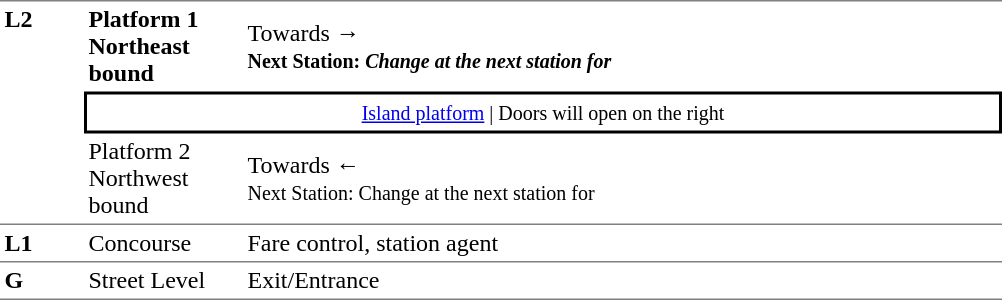<table table border=0 cellspacing=0 cellpadding=3>
<tr>
<td style="border-top:solid 1px grey;border-bottom:solid 1px grey;" width=50 rowspan=3 valign=top><strong>L2</strong></td>
<td style="border-bottom:solid 0px gray;border-top:solid 1px grey;" width=100><span><strong>Platform 1</strong><br><strong>Northeast bound</strong></span></td>
<td style="border-bottom:solid 0px gray;border-top:solid 1px grey;" width=500>Towards → <br><small><strong>Next Station:</strong> </small> <small><strong><em>Change at the next station for <strong><em></small></td>
</tr>
<tr>
<td style="border-top:solid 2px black;border-right:solid 2px black;border-left:solid 2px black;border-bottom:solid 2px black;text-align:center;" colspan=2><small><a href='#'>Island platform</a> | Doors will open on the right </small></td>
</tr>
<tr>
<td style="border-bottom:solid 1px grey;"><span></strong>Platform 2<strong><br></strong>Northwest bound<strong></span></td>
<td style="border-bottom:solid 1px grey;"><span></span>Towards ← <br><small></strong>Next Station:<strong> </small> <small></em></strong>Change at the next station for </strong></em></small></td>
</tr>
<tr>
<td valign=top><strong>L1</strong></td>
<td valign=top>Concourse</td>
<td valign=top>Fare control, station agent</td>
</tr>
<tr>
<td style="border-bottom:solid 1px grey;border-top:solid 1px grey;" width=50 valign=top><strong>G</strong></td>
<td style="border-top:solid 1px grey;border-bottom:solid 1px grey;" width=100 valign=top>Street Level</td>
<td style="border-top:solid 1px grey;border-bottom:solid 1px grey;" width=500 valign=top>Exit/Entrance</td>
</tr>
</table>
